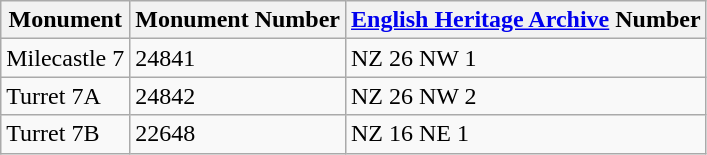<table class="wikitable">
<tr>
<th>Monument</th>
<th>Monument Number</th>
<th><a href='#'>English Heritage Archive</a> Number</th>
</tr>
<tr>
<td>Milecastle 7</td>
<td>24841</td>
<td>NZ 26 NW 1</td>
</tr>
<tr>
<td>Turret 7A</td>
<td>24842</td>
<td>NZ 26 NW 2</td>
</tr>
<tr>
<td>Turret 7B</td>
<td>22648</td>
<td>NZ 16 NE 1</td>
</tr>
</table>
